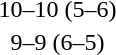<table style="text-align:center">
<tr>
<th width=200></th>
<th width=100></th>
<th width=200></th>
</tr>
<tr>
<td align=right></td>
<td>10–10 (5–6)</td>
<td align=left><strong></strong></td>
</tr>
<tr>
<td align=right><strong></strong></td>
<td>9–9 (6–5)</td>
<td align=left></td>
</tr>
</table>
